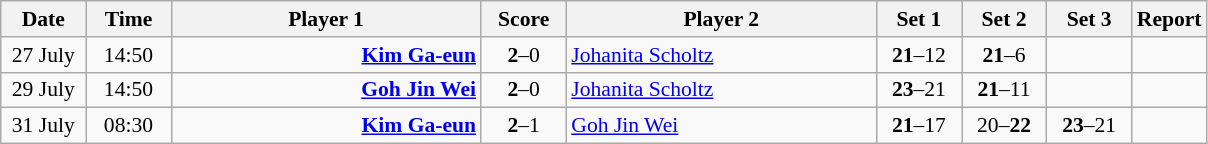<table class="wikitable" style="font-size:90%; text-align:center">
<tr>
<th width="50">Date</th>
<th width="50">Time</th>
<th width="200">Player 1</th>
<th width="50">Score</th>
<th width="200">Player 2</th>
<th width="50">Set 1</th>
<th width="50">Set 2</th>
<th width="50">Set 3</th>
<th>Report</th>
</tr>
<tr>
<td>27 July</td>
<td>14:50</td>
<td align="right"><strong><a href='#'>Kim Ga-eun</a> </strong></td>
<td><strong>2</strong>–0</td>
<td align="left"> <a href='#'>Johanita Scholtz</a></td>
<td><strong>21</strong>–12</td>
<td><strong>21</strong>–6</td>
<td></td>
<td></td>
</tr>
<tr>
<td>29 July</td>
<td>14:50</td>
<td align="right"><strong><a href='#'>Goh Jin Wei</a> </strong></td>
<td><strong>2</strong>–0</td>
<td align="left"> <a href='#'>Johanita Scholtz</a></td>
<td><strong>23</strong>–21</td>
<td><strong>21</strong>–11</td>
<td></td>
<td></td>
</tr>
<tr>
<td>31 July</td>
<td>08:30</td>
<td align="right"><strong><a href='#'>Kim Ga-eun</a> </strong></td>
<td><strong>2</strong>–1</td>
<td align="left"> <a href='#'>Goh Jin Wei</a></td>
<td><strong>21</strong>–17</td>
<td>20–<strong>22</strong></td>
<td><strong>23</strong>–21</td>
<td></td>
</tr>
</table>
